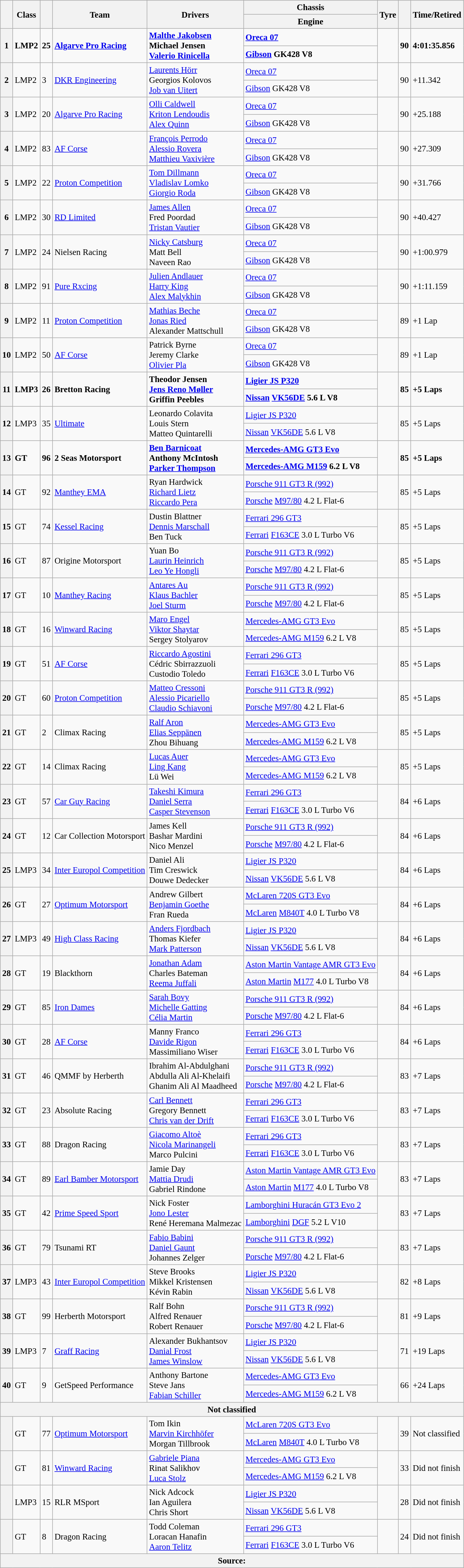<table class="wikitable" style="font-size:95%;">
<tr>
<th rowspan=2></th>
<th rowspan=2>Class</th>
<th rowspan=2></th>
<th rowspan=2>Team</th>
<th rowspan=2>Drivers</th>
<th>Chassis</th>
<th rowspan=2>Tyre</th>
<th rowspan=2></th>
<th rowspan=2>Time/Retired</th>
</tr>
<tr>
<th>Engine</th>
</tr>
<tr style="font-weight:bold;">
<th rowspan=2>1</th>
<td rowspan=2>LMP2</td>
<td rowspan=2>25</td>
<td rowspan=2> <a href='#'>Algarve Pro Racing</a></td>
<td rowspan=2> <a href='#'>Malthe Jakobsen</a><br> Michael Jensen<br> <a href='#'>Valerio Rinicella</a></td>
<td><a href='#'>Oreca 07</a></td>
<td rowspan=2></td>
<td rowspan=2>90</td>
<td rowspan=2>4:01:35.856</td>
</tr>
<tr style="font-weight:bold;">
<td><a href='#'>Gibson</a> GK428 V8</td>
</tr>
<tr>
<th rowspan=2>2</th>
<td rowspan=2>LMP2</td>
<td rowspan=2>3</td>
<td rowspan=2> <a href='#'>DKR Engineering</a></td>
<td rowspan=2> <a href='#'>Laurents Hörr</a><br> Georgios Kolovos<br> <a href='#'>Job van Uitert</a></td>
<td><a href='#'>Oreca 07</a></td>
<td rowspan=2></td>
<td rowspan=2>90</td>
<td rowspan=2>+11.342</td>
</tr>
<tr>
<td><a href='#'>Gibson</a> GK428 V8</td>
</tr>
<tr>
<th rowspan=2>3</th>
<td rowspan=2>LMP2</td>
<td rowspan=2>20</td>
<td rowspan=2> <a href='#'>Algarve Pro Racing</a></td>
<td rowspan=2> <a href='#'>Olli Caldwell</a><br> <a href='#'>Kriton Lendoudis</a><br> <a href='#'>Alex Quinn</a></td>
<td><a href='#'>Oreca 07</a></td>
<td rowspan=2></td>
<td rowspan=2>90</td>
<td rowspan=2>+25.188</td>
</tr>
<tr>
<td><a href='#'>Gibson</a> GK428 V8</td>
</tr>
<tr>
<th rowspan=2>4</th>
<td rowspan=2>LMP2</td>
<td rowspan=2>83</td>
<td rowspan=2> <a href='#'>AF Corse</a></td>
<td rowspan=2> <a href='#'>François Perrodo</a><br> <a href='#'>Alessio Rovera</a><br> <a href='#'>Matthieu Vaxivière</a></td>
<td><a href='#'>Oreca 07</a></td>
<td rowspan=2></td>
<td rowspan=2>90</td>
<td rowspan=2>+27.309</td>
</tr>
<tr>
<td><a href='#'>Gibson</a> GK428 V8</td>
</tr>
<tr>
<th rowspan=2>5</th>
<td rowspan=2>LMP2</td>
<td rowspan=2>22</td>
<td rowspan=2> <a href='#'>Proton Competition</a></td>
<td rowspan=2> <a href='#'>Tom Dillmann</a><br> <a href='#'>Vladislav Lomko</a><br> <a href='#'>Giorgio Roda</a></td>
<td><a href='#'>Oreca 07</a></td>
<td rowspan=2></td>
<td rowspan=2>90</td>
<td rowspan=2>+31.766</td>
</tr>
<tr>
<td><a href='#'>Gibson</a> GK428 V8</td>
</tr>
<tr>
<th rowspan=2>6</th>
<td rowspan=2>LMP2</td>
<td rowspan=2>30</td>
<td rowspan=2> <a href='#'>RD Limited</a></td>
<td rowspan=2> <a href='#'>James Allen</a><br> Fred Poordad<br> <a href='#'>Tristan Vautier</a></td>
<td><a href='#'>Oreca 07</a></td>
<td rowspan=2></td>
<td rowspan=2>90</td>
<td rowspan=2>+40.427</td>
</tr>
<tr>
<td><a href='#'>Gibson</a> GK428 V8</td>
</tr>
<tr>
<th rowspan=2>7</th>
<td rowspan=2>LMP2</td>
<td rowspan=2>24</td>
<td rowspan=2> Nielsen Racing</td>
<td rowspan=2> <a href='#'>Nicky Catsburg</a><br> Matt Bell<br> Naveen Rao</td>
<td><a href='#'>Oreca 07</a></td>
<td rowspan=2></td>
<td rowspan=2>90</td>
<td rowspan=2>+1:00.979</td>
</tr>
<tr>
<td><a href='#'>Gibson</a> GK428 V8</td>
</tr>
<tr>
<th rowspan=2>8</th>
<td rowspan=2>LMP2</td>
<td rowspan=2>91</td>
<td rowspan=2> <a href='#'>Pure Rxcing</a></td>
<td rowspan=2> <a href='#'>Julien Andlauer</a><br> <a href='#'>Harry King</a><br> <a href='#'>Alex Malykhin</a></td>
<td><a href='#'>Oreca 07</a></td>
<td rowspan=2></td>
<td rowspan=2>90</td>
<td rowspan=2>+1:11.159</td>
</tr>
<tr>
<td><a href='#'>Gibson</a> GK428 V8</td>
</tr>
<tr>
<th rowspan=2>9</th>
<td rowspan=2>LMP2</td>
<td rowspan=2>11</td>
<td rowspan=2> <a href='#'>Proton Competition</a></td>
<td rowspan=2> <a href='#'>Mathias Beche</a><br> <a href='#'>Jonas Ried</a><br> Alexander Mattschull</td>
<td><a href='#'>Oreca 07</a></td>
<td rowspan=2></td>
<td rowspan=2>89</td>
<td rowspan=2>+1 Lap</td>
</tr>
<tr>
<td><a href='#'>Gibson</a> GK428 V8</td>
</tr>
<tr>
<th rowspan=2>10</th>
<td rowspan=2>LMP2</td>
<td rowspan=2>50</td>
<td rowspan=2> <a href='#'>AF Corse</a></td>
<td rowspan=2> Patrick Byrne<br> Jeremy Clarke<br> <a href='#'>Olivier Pla</a></td>
<td><a href='#'>Oreca 07</a></td>
<td rowspan=2></td>
<td rowspan=2>89</td>
<td rowspan=2>+1 Lap</td>
</tr>
<tr>
<td><a href='#'>Gibson</a> GK428 V8</td>
</tr>
<tr style="font-weight:bold;">
<th rowspan=2>11</th>
<td rowspan=2>LMP3</td>
<td rowspan=2>26</td>
<td rowspan=2> Bretton Racing</td>
<td rowspan=2> Theodor Jensen<br> <a href='#'>Jens Reno Møller</a><br> Griffin Peebles</td>
<td><a href='#'>Ligier JS P320</a></td>
<td rowspan=2></td>
<td rowspan=2>85</td>
<td rowspan=2>+5 Laps</td>
</tr>
<tr style="font-weight:bold;">
<td><a href='#'>Nissan</a> <a href='#'>VK56DE</a> 5.6 L V8</td>
</tr>
<tr>
<th rowspan=2>12</th>
<td rowspan=2>LMP3</td>
<td rowspan=2>35</td>
<td rowspan=2> <a href='#'>Ultimate</a></td>
<td rowspan=2> Leonardo Colavita<br> Louis Stern<br> Matteo Quintarelli</td>
<td><a href='#'>Ligier JS P320</a></td>
<td rowspan=2></td>
<td rowspan=2>85</td>
<td rowspan=2>+5 Laps</td>
</tr>
<tr>
<td><a href='#'>Nissan</a> <a href='#'>VK56DE</a> 5.6 L V8</td>
</tr>
<tr style="font-weight:bold;">
<th rowspan=2>13</th>
<td rowspan=2>GT</td>
<td rowspan=2>96</td>
<td rowspan=2> 2 Seas Motorsport</td>
<td rowspan=2> <a href='#'>Ben Barnicoat</a><br> Anthony McIntosh<br> <a href='#'>Parker Thompson</a></td>
<td><a href='#'>Mercedes-AMG GT3 Evo</a></td>
<td rowspan=2></td>
<td rowspan=2>85</td>
<td rowspan=2>+5 Laps</td>
</tr>
<tr style="font-weight:bold;">
<td><a href='#'>Mercedes-AMG M159</a> 6.2 L V8</td>
</tr>
<tr>
<th rowspan=2>14</th>
<td rowspan=2>GT</td>
<td rowspan=2>92</td>
<td rowspan=2> <a href='#'>Manthey EMA</a></td>
<td rowspan=2> Ryan Hardwick<br> <a href='#'>Richard Lietz</a><br> <a href='#'>Riccardo Pera</a></td>
<td><a href='#'>Porsche 911 GT3 R (992)</a></td>
<td rowspan=2></td>
<td rowspan=2>85</td>
<td rowspan=2>+5 Laps</td>
</tr>
<tr>
<td><a href='#'>Porsche</a> <a href='#'>M97/80</a> 4.2 L Flat-6</td>
</tr>
<tr>
<th rowspan=2>15</th>
<td rowspan=2>GT</td>
<td rowspan=2>74</td>
<td rowspan=2> <a href='#'>Kessel Racing</a></td>
<td rowspan=2> Dustin Blattner<br> <a href='#'>Dennis Marschall</a><br> Ben Tuck</td>
<td><a href='#'>Ferrari 296 GT3</a></td>
<td rowspan=2></td>
<td rowspan=2>85</td>
<td rowspan=2>+5 Laps</td>
</tr>
<tr>
<td><a href='#'>Ferrari</a> <a href='#'>F163CE</a> 3.0 L Turbo V6</td>
</tr>
<tr>
<th rowspan=2>16</th>
<td rowspan=2>GT</td>
<td rowspan=2>87</td>
<td rowspan=2> Origine Motorsport</td>
<td rowspan=2> Yuan Bo<br> <a href='#'>Laurin Heinrich</a><br> <a href='#'>Leo Ye Hongli</a></td>
<td><a href='#'>Porsche 911 GT3 R (992)</a></td>
<td rowspan=2></td>
<td rowspan=2>85</td>
<td rowspan=2>+5 Laps</td>
</tr>
<tr>
<td><a href='#'>Porsche</a> <a href='#'>M97/80</a> 4.2 L Flat-6</td>
</tr>
<tr>
<th rowspan=2>17</th>
<td rowspan=2>GT</td>
<td rowspan=2>10</td>
<td rowspan=2> <a href='#'>Manthey Racing</a></td>
<td rowspan=2> <a href='#'>Antares Au</a><br> <a href='#'>Klaus Bachler</a><br> <a href='#'>Joel Sturm</a></td>
<td><a href='#'>Porsche 911 GT3 R (992)</a></td>
<td rowspan=2></td>
<td rowspan=2>85</td>
<td rowspan=2>+5 Laps</td>
</tr>
<tr>
<td><a href='#'>Porsche</a> <a href='#'>M97/80</a> 4.2 L Flat-6</td>
</tr>
<tr>
<th rowspan=2>18</th>
<td rowspan=2>GT</td>
<td rowspan=2>16</td>
<td rowspan=2> <a href='#'>Winward Racing</a></td>
<td rowspan=2> <a href='#'>Maro Engel</a><br> <a href='#'>Viktor Shaytar</a><br> Sergey Stolyarov</td>
<td><a href='#'>Mercedes-AMG GT3 Evo</a></td>
<td rowspan=2></td>
<td rowspan=2>85</td>
<td rowspan=2>+5 Laps</td>
</tr>
<tr>
<td><a href='#'>Mercedes-AMG M159</a> 6.2 L V8</td>
</tr>
<tr>
<th rowspan=2>19</th>
<td rowspan=2>GT</td>
<td rowspan=2>51</td>
<td rowspan=2> <a href='#'>AF Corse</a></td>
<td rowspan=2> <a href='#'>Riccardo Agostini</a><br> Cédric Sbirrazzuoli<br> Custodio Toledo</td>
<td><a href='#'>Ferrari 296 GT3</a></td>
<td rowspan=2></td>
<td rowspan=2>85</td>
<td rowspan=2>+5 Laps</td>
</tr>
<tr>
<td><a href='#'>Ferrari</a> <a href='#'>F163CE</a> 3.0 L Turbo V6</td>
</tr>
<tr>
<th rowspan=2>20</th>
<td rowspan=2>GT</td>
<td rowspan=2>60</td>
<td rowspan=2> <a href='#'>Proton Competition</a></td>
<td rowspan=2> <a href='#'>Matteo Cressoni</a><br> <a href='#'>Alessio Picariello</a><br> <a href='#'>Claudio Schiavoni</a></td>
<td><a href='#'>Porsche 911 GT3 R (992)</a></td>
<td rowspan=2></td>
<td rowspan=2>85</td>
<td rowspan=2>+5 Laps</td>
</tr>
<tr>
<td><a href='#'>Porsche</a> <a href='#'>M97/80</a> 4.2 L Flat-6</td>
</tr>
<tr>
<th rowspan=2>21</th>
<td rowspan=2>GT</td>
<td rowspan=2>2</td>
<td rowspan=2> Climax Racing</td>
<td rowspan=2> <a href='#'>Ralf Aron</a><br> <a href='#'>Elias Seppänen</a><br> Zhou Bihuang</td>
<td><a href='#'>Mercedes-AMG GT3 Evo</a></td>
<td rowspan=2></td>
<td rowspan=2>85</td>
<td rowspan=2>+5 Laps</td>
</tr>
<tr>
<td><a href='#'>Mercedes-AMG M159</a> 6.2 L V8</td>
</tr>
<tr>
<th rowspan=2>22</th>
<td rowspan=2>GT</td>
<td rowspan=2>14</td>
<td rowspan=2> Climax Racing</td>
<td rowspan=2> <a href='#'>Lucas Auer</a><br> <a href='#'>Ling Kang</a><br> Lü Wei</td>
<td><a href='#'>Mercedes-AMG GT3 Evo</a></td>
<td rowspan=2></td>
<td rowspan=2>85</td>
<td rowspan=2>+5 Laps</td>
</tr>
<tr>
<td><a href='#'>Mercedes-AMG M159</a> 6.2 L V8</td>
</tr>
<tr>
<th rowspan=2>23</th>
<td rowspan=2>GT</td>
<td rowspan=2>57</td>
<td rowspan=2> <a href='#'>Car Guy Racing</a></td>
<td rowspan=2> <a href='#'>Takeshi Kimura</a><br> <a href='#'>Daniel Serra</a><br> <a href='#'>Casper Stevenson</a></td>
<td><a href='#'>Ferrari 296 GT3</a></td>
<td rowspan=2></td>
<td rowspan=2>84</td>
<td rowspan=2>+6 Laps</td>
</tr>
<tr>
<td><a href='#'>Ferrari</a> <a href='#'>F163CE</a> 3.0 L Turbo V6</td>
</tr>
<tr>
<th rowspan=2>24</th>
<td rowspan=2>GT</td>
<td rowspan=2>12</td>
<td rowspan=2> Car Collection Motorsport</td>
<td rowspan=2> James Kell<br> Bashar Mardini<br> Nico Menzel</td>
<td><a href='#'>Porsche 911 GT3 R (992)</a></td>
<td rowspan=2></td>
<td rowspan=2>84</td>
<td rowspan=2>+6 Laps</td>
</tr>
<tr>
<td><a href='#'>Porsche</a> <a href='#'>M97/80</a> 4.2 L Flat-6</td>
</tr>
<tr>
<th rowspan=2>25</th>
<td rowspan=2>LMP3</td>
<td rowspan=2>34</td>
<td rowspan=2> <a href='#'>Inter Europol Competition</a></td>
<td rowspan=2> Daniel Ali<br> Tim Creswick<br> Douwe Dedecker</td>
<td><a href='#'>Ligier JS P320</a></td>
<td rowspan=2></td>
<td rowspan=2>84</td>
<td rowspan=2>+6 Laps</td>
</tr>
<tr>
<td><a href='#'>Nissan</a> <a href='#'>VK56DE</a> 5.6 L V8</td>
</tr>
<tr>
<th rowspan=2>26</th>
<td rowspan=2>GT</td>
<td rowspan=2>27</td>
<td rowspan=2> <a href='#'>Optimum Motorsport</a></td>
<td rowspan=2> Andrew Gilbert<br> <a href='#'>Benjamin Goethe</a><br> Fran Rueda</td>
<td><a href='#'>McLaren 720S GT3 Evo</a></td>
<td rowspan=2></td>
<td rowspan=2>84</td>
<td rowspan=2>+6 Laps</td>
</tr>
<tr>
<td><a href='#'>McLaren</a> <a href='#'>M840T</a> 4.0 L Turbo V8</td>
</tr>
<tr>
<th rowspan=2>27</th>
<td rowspan=2>LMP3</td>
<td rowspan=2>49</td>
<td rowspan=2> <a href='#'>High Class Racing</a></td>
<td rowspan=2> <a href='#'>Anders Fjordbach</a><br> Thomas Kiefer<br> <a href='#'>Mark Patterson</a></td>
<td><a href='#'>Ligier JS P320</a></td>
<td rowspan=2></td>
<td rowspan=2>84</td>
<td rowspan=2>+6 Laps</td>
</tr>
<tr>
<td><a href='#'>Nissan</a> <a href='#'>VK56DE</a> 5.6 L V8</td>
</tr>
<tr>
<th rowspan=2>28</th>
<td rowspan=2>GT</td>
<td rowspan=2>19</td>
<td rowspan=2> Blackthorn</td>
<td rowspan=2> <a href='#'>Jonathan Adam</a><br> Charles Bateman<br> <a href='#'>Reema Juffali</a></td>
<td><a href='#'>Aston Martin Vantage AMR GT3 Evo</a></td>
<td rowspan=2></td>
<td rowspan=2>84</td>
<td rowspan=2>+6 Laps</td>
</tr>
<tr>
<td><a href='#'>Aston Martin</a> <a href='#'>M177</a> 4.0 L Turbo V8</td>
</tr>
<tr>
<th rowspan=2>29</th>
<td rowspan=2>GT</td>
<td rowspan=2>85</td>
<td rowspan=2> <a href='#'>Iron Dames</a></td>
<td rowspan=2> <a href='#'>Sarah Bovy</a><br> <a href='#'>Michelle Gatting</a><br> <a href='#'>Célia Martin</a></td>
<td><a href='#'>Porsche 911 GT3 R (992)</a></td>
<td rowspan=2></td>
<td rowspan=2>84</td>
<td rowspan=2>+6 Laps</td>
</tr>
<tr>
<td><a href='#'>Porsche</a> <a href='#'>M97/80</a> 4.2 L Flat-6</td>
</tr>
<tr>
<th rowspan=2>30</th>
<td rowspan=2>GT</td>
<td rowspan=2>28</td>
<td rowspan=2> <a href='#'>AF Corse</a></td>
<td rowspan=2> Manny Franco<br> <a href='#'>Davide Rigon</a><br> Massimiliano Wiser</td>
<td><a href='#'>Ferrari 296 GT3</a></td>
<td rowspan=2></td>
<td rowspan=2>84</td>
<td rowspan=2>+6 Laps</td>
</tr>
<tr>
<td><a href='#'>Ferrari</a> <a href='#'>F163CE</a> 3.0 L Turbo V6</td>
</tr>
<tr>
<th rowspan=2>31</th>
<td rowspan=2>GT</td>
<td rowspan=2>46</td>
<td rowspan=2> QMMF by Herberth</td>
<td rowspan=2> Ibrahim Al-Abdulghani<br> Abdulla Ali Al-Khelaifi<br> Ghanim Ali Al Maadheed</td>
<td><a href='#'>Porsche 911 GT3 R (992)</a></td>
<td rowspan=2></td>
<td rowspan=2>83</td>
<td rowspan=2>+7 Laps</td>
</tr>
<tr>
<td><a href='#'>Porsche</a> <a href='#'>M97/80</a> 4.2 L Flat-6</td>
</tr>
<tr>
<th rowspan=2>32</th>
<td rowspan=2>GT</td>
<td rowspan=2>23</td>
<td rowspan=2> Absolute Racing</td>
<td rowspan=2> <a href='#'>Carl Bennett</a><br> Gregory Bennett<br> <a href='#'>Chris van der Drift</a></td>
<td><a href='#'>Ferrari 296 GT3</a></td>
<td rowspan=2></td>
<td rowspan=2>83</td>
<td rowspan=2>+7 Laps</td>
</tr>
<tr>
<td><a href='#'>Ferrari</a> <a href='#'>F163CE</a> 3.0 L Turbo V6</td>
</tr>
<tr>
<th rowspan=2>33</th>
<td rowspan=2>GT</td>
<td rowspan=2>88</td>
<td rowspan=2> Dragon Racing</td>
<td rowspan=2> <a href='#'>Giacomo Altoè</a><br> <a href='#'>Nicola Marinangeli</a><br> Marco Pulcini</td>
<td><a href='#'>Ferrari 296 GT3</a></td>
<td rowspan=2></td>
<td rowspan=2>83</td>
<td rowspan=2>+7 Laps</td>
</tr>
<tr>
<td><a href='#'>Ferrari</a> <a href='#'>F163CE</a> 3.0 L Turbo V6</td>
</tr>
<tr>
<th rowspan=2>34</th>
<td rowspan=2>GT</td>
<td rowspan=2>89</td>
<td rowspan=2> <a href='#'>Earl Bamber Motorsport</a></td>
<td rowspan=2> Jamie Day<br> <a href='#'>Mattia Drudi</a><br> Gabriel Rindone</td>
<td><a href='#'>Aston Martin Vantage AMR GT3 Evo</a></td>
<td rowspan=2></td>
<td rowspan=2>83</td>
<td rowspan=2>+7 Laps</td>
</tr>
<tr>
<td><a href='#'>Aston Martin</a> <a href='#'>M177</a> 4.0 L Turbo V8</td>
</tr>
<tr>
<th rowspan=2>35</th>
<td rowspan=2>GT</td>
<td rowspan=2>42</td>
<td rowspan=2> <a href='#'>Prime Speed Sport</a></td>
<td rowspan=2> Nick Foster<br> <a href='#'>Jono Lester</a><br> René Heremana Malmezac</td>
<td><a href='#'>Lamborghini Huracán GT3 Evo 2</a></td>
<td rowspan=2></td>
<td rowspan=2>83</td>
<td rowspan=2>+7 Laps</td>
</tr>
<tr>
<td><a href='#'>Lamborghini</a> <a href='#'>DGF</a> 5.2 L V10</td>
</tr>
<tr>
<th rowspan=2>36</th>
<td rowspan=2>GT</td>
<td rowspan=2>79</td>
<td rowspan=2> Tsunami RT</td>
<td rowspan=2> <a href='#'>Fabio Babini</a><br> <a href='#'>Daniel Gaunt</a><br> Johannes Zelger</td>
<td><a href='#'>Porsche 911 GT3 R (992)</a></td>
<td rowspan=2></td>
<td rowspan=2>83</td>
<td rowspan=2>+7 Laps</td>
</tr>
<tr>
<td><a href='#'>Porsche</a> <a href='#'>M97/80</a> 4.2 L Flat-6</td>
</tr>
<tr>
<th rowspan=2>37</th>
<td rowspan=2>LMP3</td>
<td rowspan=2>43</td>
<td rowspan=2> <a href='#'>Inter Europol Competition</a></td>
<td rowspan=2> Steve Brooks<br> Mikkel Kristensen<br> Kévin Rabin</td>
<td><a href='#'>Ligier JS P320</a></td>
<td rowspan=2></td>
<td rowspan=2>82</td>
<td rowspan=2>+8 Laps</td>
</tr>
<tr>
<td><a href='#'>Nissan</a> <a href='#'>VK56DE</a> 5.6 L V8</td>
</tr>
<tr>
<th rowspan=2>38</th>
<td rowspan=2>GT</td>
<td rowspan=2>99</td>
<td rowspan=2> Herberth Motorsport</td>
<td rowspan=2> Ralf Bohn<br> Alfred Renauer<br> Robert Renauer</td>
<td><a href='#'>Porsche 911 GT3 R (992)</a></td>
<td rowspan=2></td>
<td rowspan=2>81</td>
<td rowspan=2>+9 Laps</td>
</tr>
<tr>
<td><a href='#'>Porsche</a> <a href='#'>M97/80</a> 4.2 L Flat-6</td>
</tr>
<tr>
<th rowspan=2>39</th>
<td rowspan=2>LMP3</td>
<td rowspan=2>7</td>
<td rowspan=2> <a href='#'>Graff Racing</a></td>
<td rowspan=2> Alexander Bukhantsov<br> <a href='#'>Danial Frost</a><br> <a href='#'>James Winslow</a></td>
<td><a href='#'>Ligier JS P320</a></td>
<td rowspan=2></td>
<td rowspan=2>71</td>
<td rowspan=2>+19 Laps</td>
</tr>
<tr>
<td><a href='#'>Nissan</a> <a href='#'>VK56DE</a> 5.6 L V8</td>
</tr>
<tr>
<th rowspan=2>40</th>
<td rowspan=2>GT</td>
<td rowspan=2>9</td>
<td rowspan=2> GetSpeed Performance</td>
<td rowspan=2> Anthony Bartone<br> Steve Jans<br> <a href='#'>Fabian Schiller</a></td>
<td><a href='#'>Mercedes-AMG GT3 Evo</a></td>
<td rowspan=2></td>
<td rowspan=2>66</td>
<td rowspan=2>+24 Laps</td>
</tr>
<tr>
<td><a href='#'>Mercedes-AMG M159</a> 6.2 L V8</td>
</tr>
<tr>
<th colspan=9>Not classified</th>
</tr>
<tr>
<th rowspan=2></th>
<td rowspan=2>GT</td>
<td rowspan=2>77</td>
<td rowspan=2> <a href='#'>Optimum Motorsport</a></td>
<td rowspan=2> Tom Ikin<br> <a href='#'>Marvin Kirchhöfer</a><br> Morgan Tillbrook</td>
<td><a href='#'>McLaren 720S GT3 Evo</a></td>
<td rowspan=2></td>
<td rowspan=2>39</td>
<td rowspan=2>Not classified</td>
</tr>
<tr>
<td><a href='#'>McLaren</a> <a href='#'>M840T</a> 4.0 L Turbo V8</td>
</tr>
<tr>
<th rowspan=2></th>
<td rowspan=2>GT</td>
<td rowspan=2>81</td>
<td rowspan=2> <a href='#'>Winward Racing</a></td>
<td rowspan=2> <a href='#'>Gabriele Piana</a><br> Rinat Salikhov<br> <a href='#'>Luca Stolz</a></td>
<td><a href='#'>Mercedes-AMG GT3 Evo</a></td>
<td rowspan=2></td>
<td rowspan=2>33</td>
<td rowspan=2>Did not finish</td>
</tr>
<tr>
<td><a href='#'>Mercedes-AMG M159</a> 6.2 L V8</td>
</tr>
<tr>
<th rowspan=2></th>
<td rowspan=2>LMP3</td>
<td rowspan=2>15</td>
<td rowspan=2> RLR MSport</td>
<td rowspan=2> Nick Adcock<br> Ian Aguilera<br> Chris Short</td>
<td><a href='#'>Ligier JS P320</a></td>
<td rowspan=2></td>
<td rowspan=2>28</td>
<td rowspan=2>Did not finish</td>
</tr>
<tr>
<td><a href='#'>Nissan</a> <a href='#'>VK56DE</a> 5.6 L V8</td>
</tr>
<tr>
<th rowspan=2></th>
<td rowspan=2>GT</td>
<td rowspan=2>8</td>
<td rowspan=2> Dragon Racing</td>
<td rowspan=2> Todd Coleman<br> Loracan Hanafin<br> <a href='#'>Aaron Telitz</a></td>
<td><a href='#'>Ferrari 296 GT3</a></td>
<td rowspan=2></td>
<td rowspan=2>24</td>
<td rowspan=2>Did not finish</td>
</tr>
<tr>
<td><a href='#'>Ferrari</a> <a href='#'>F163CE</a> 3.0 L Turbo V6</td>
</tr>
<tr>
<th colspan="9">Source:</th>
</tr>
</table>
